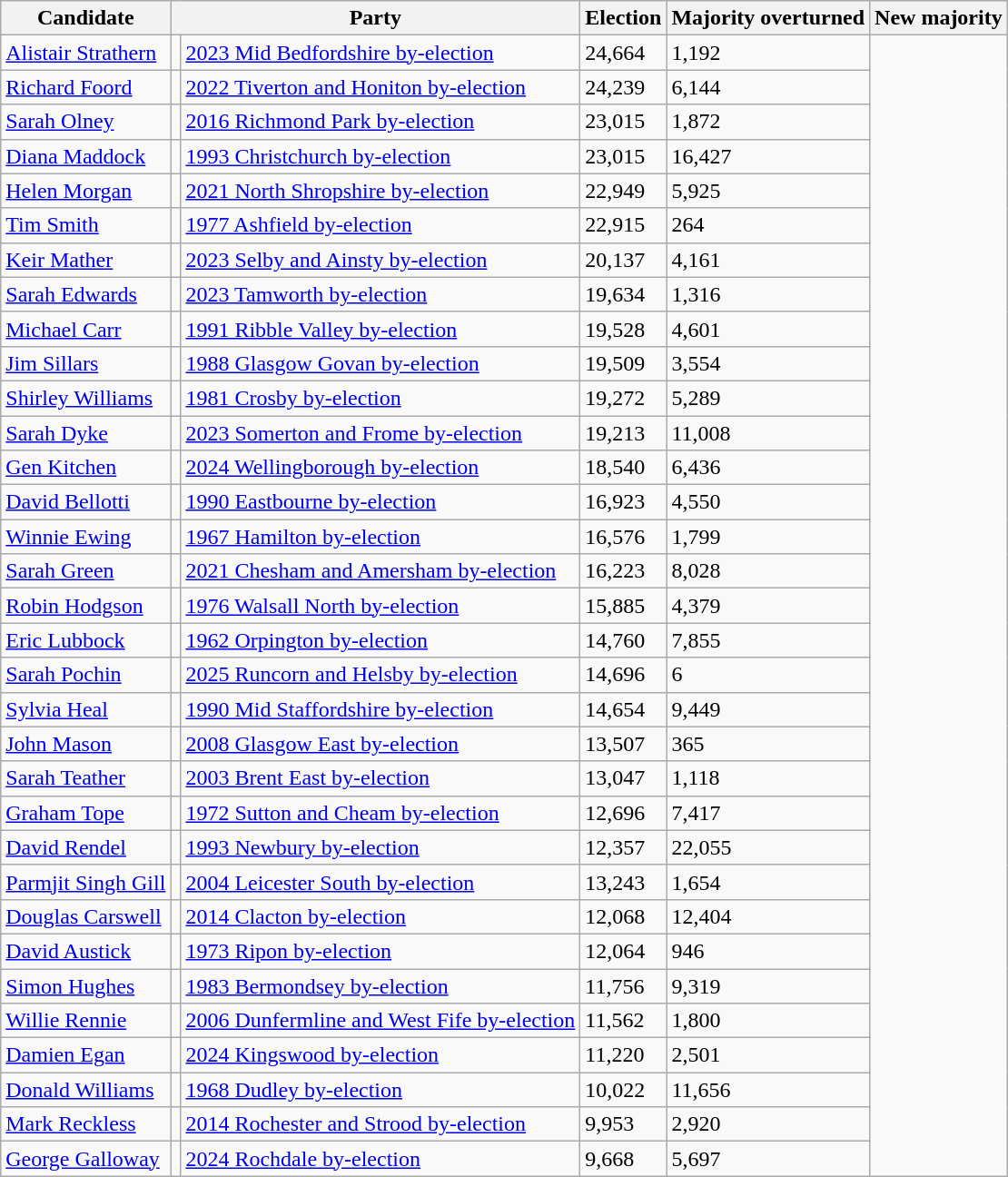<table class="sortable wikitable">
<tr>
<th>Candidate</th>
<th colspan="2">Party</th>
<th>Election</th>
<th>Majority overturned</th>
<th>New majority</th>
</tr>
<tr>
<td><a href='#'>Alistair Strathern</a></td>
<td></td>
<td><a href='#'>2023 Mid Bedfordshire by-election</a></td>
<td>24,664</td>
<td>1,192</td>
</tr>
<tr>
<td><a href='#'>Richard Foord</a></td>
<td></td>
<td><a href='#'>2022 Tiverton and Honiton by-election</a></td>
<td>24,239</td>
<td>6,144</td>
</tr>
<tr>
<td><a href='#'>Sarah Olney</a></td>
<td></td>
<td><a href='#'>2016 Richmond Park by-election</a></td>
<td>23,015</td>
<td>1,872</td>
</tr>
<tr>
<td><a href='#'>Diana Maddock</a></td>
<td></td>
<td><a href='#'>1993 Christchurch by-election</a></td>
<td>23,015</td>
<td>16,427</td>
</tr>
<tr>
<td><a href='#'>Helen Morgan</a></td>
<td></td>
<td><a href='#'>2021 North Shropshire by-election</a></td>
<td>22,949</td>
<td>5,925</td>
</tr>
<tr>
<td><a href='#'>Tim Smith</a></td>
<td></td>
<td><a href='#'>1977 Ashfield by-election</a></td>
<td>22,915</td>
<td>264</td>
</tr>
<tr>
<td><a href='#'>Keir Mather</a></td>
<td></td>
<td><a href='#'>2023 Selby and Ainsty by-election</a></td>
<td>20,137</td>
<td>4,161</td>
</tr>
<tr>
<td><a href='#'>Sarah Edwards</a></td>
<td></td>
<td><a href='#'>2023 Tamworth by-election</a></td>
<td>19,634</td>
<td>1,316</td>
</tr>
<tr>
<td><a href='#'>Michael Carr</a></td>
<td></td>
<td><a href='#'>1991 Ribble Valley by-election</a></td>
<td>19,528</td>
<td>4,601</td>
</tr>
<tr>
<td><a href='#'>Jim Sillars</a></td>
<td></td>
<td><a href='#'>1988 Glasgow Govan by-election</a></td>
<td>19,509</td>
<td>3,554</td>
</tr>
<tr>
<td><a href='#'>Shirley Williams</a></td>
<td></td>
<td><a href='#'>1981 Crosby by-election</a></td>
<td>19,272</td>
<td>5,289</td>
</tr>
<tr>
<td><a href='#'>Sarah Dyke</a></td>
<td></td>
<td><a href='#'>2023 Somerton and Frome by-election</a></td>
<td>19,213</td>
<td>11,008</td>
</tr>
<tr>
<td><a href='#'>Gen Kitchen</a></td>
<td></td>
<td><a href='#'>2024 Wellingborough by-election</a></td>
<td>18,540</td>
<td>6,436</td>
</tr>
<tr>
<td><a href='#'>David Bellotti</a></td>
<td></td>
<td><a href='#'>1990 Eastbourne by-election</a></td>
<td>16,923</td>
<td>4,550</td>
</tr>
<tr>
<td><a href='#'>Winnie Ewing</a></td>
<td></td>
<td><a href='#'>1967 Hamilton by-election</a></td>
<td>16,576</td>
<td>1,799</td>
</tr>
<tr>
<td><a href='#'>Sarah Green</a></td>
<td></td>
<td><a href='#'>2021 Chesham and Amersham by-election</a></td>
<td>16,223</td>
<td>8,028</td>
</tr>
<tr>
<td><a href='#'>Robin Hodgson</a></td>
<td></td>
<td><a href='#'>1976 Walsall North by-election</a></td>
<td>15,885</td>
<td>4,379</td>
</tr>
<tr>
<td><a href='#'>Eric Lubbock</a></td>
<td></td>
<td><a href='#'>1962 Orpington by-election</a></td>
<td>14,760</td>
<td>7,855</td>
</tr>
<tr>
<td><a href='#'>Sarah Pochin</a></td>
<td></td>
<td><a href='#'>2025 Runcorn and Helsby by-election</a></td>
<td>14,696</td>
<td>6</td>
</tr>
<tr>
<td><a href='#'>Sylvia Heal</a></td>
<td></td>
<td><a href='#'>1990 Mid Staffordshire by-election</a></td>
<td>14,654</td>
<td>9,449</td>
</tr>
<tr>
<td><a href='#'>John Mason</a></td>
<td></td>
<td><a href='#'>2008 Glasgow East by-election</a></td>
<td>13,507</td>
<td>365</td>
</tr>
<tr>
<td><a href='#'>Sarah Teather</a></td>
<td></td>
<td><a href='#'>2003 Brent East by-election</a></td>
<td>13,047</td>
<td>1,118</td>
</tr>
<tr>
<td><a href='#'>Graham Tope</a></td>
<td></td>
<td><a href='#'>1972 Sutton and Cheam by-election</a></td>
<td>12,696</td>
<td>7,417</td>
</tr>
<tr>
<td><a href='#'>David Rendel</a></td>
<td></td>
<td><a href='#'>1993 Newbury by-election</a></td>
<td>12,357</td>
<td>22,055</td>
</tr>
<tr>
<td><a href='#'>Parmjit Singh Gill</a></td>
<td></td>
<td><a href='#'>2004 Leicester South by-election</a></td>
<td>13,243</td>
<td>1,654</td>
</tr>
<tr>
<td><a href='#'>Douglas Carswell</a></td>
<td></td>
<td><a href='#'>2014 Clacton by-election</a></td>
<td>12,068</td>
<td>12,404</td>
</tr>
<tr>
<td><a href='#'>David Austick</a></td>
<td></td>
<td><a href='#'>1973 Ripon by-election</a></td>
<td>12,064</td>
<td>946</td>
</tr>
<tr>
<td><a href='#'>Simon Hughes</a></td>
<td></td>
<td><a href='#'>1983 Bermondsey by-election</a></td>
<td>11,756</td>
<td>9,319</td>
</tr>
<tr>
<td><a href='#'>Willie Rennie</a></td>
<td></td>
<td><a href='#'>2006 Dunfermline and West Fife by-election</a></td>
<td>11,562</td>
<td>1,800</td>
</tr>
<tr>
<td><a href='#'>Damien Egan</a></td>
<td></td>
<td><a href='#'>2024 Kingswood by-election</a></td>
<td>11,220</td>
<td>2,501</td>
</tr>
<tr>
<td><a href='#'>Donald Williams</a></td>
<td></td>
<td><a href='#'>1968 Dudley by-election</a></td>
<td>10,022</td>
<td>11,656</td>
</tr>
<tr>
<td><a href='#'>Mark Reckless</a></td>
<td></td>
<td><a href='#'>2014 Rochester and Strood by-election</a></td>
<td>9,953</td>
<td>2,920</td>
</tr>
<tr>
<td><a href='#'>George Galloway</a></td>
<td></td>
<td><a href='#'>2024 Rochdale by-election</a></td>
<td>9,668</td>
<td>5,697</td>
</tr>
</table>
